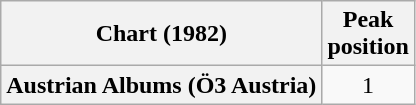<table class="wikitable plainrowheaders" style="text-align:center;">
<tr>
<th scope="col">Chart (1982)</th>
<th scope="col">Peak<br>position</th>
</tr>
<tr>
<th scope="row">Austrian Albums (Ö3 Austria)</th>
<td>1</td>
</tr>
</table>
